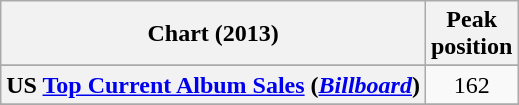<table class="wikitable sortable plainrowheaders" style="text-align:center">
<tr>
<th scope="col">Chart (2013)</th>
<th scope="col">Peak<br>position</th>
</tr>
<tr>
</tr>
<tr>
</tr>
<tr>
</tr>
<tr>
</tr>
<tr>
</tr>
<tr>
<th scope="row">US <a href='#'>Top Current Album Sales</a> (<em><a href='#'>Billboard</a></em>)</th>
<td>162</td>
</tr>
<tr>
</tr>
<tr>
</tr>
</table>
